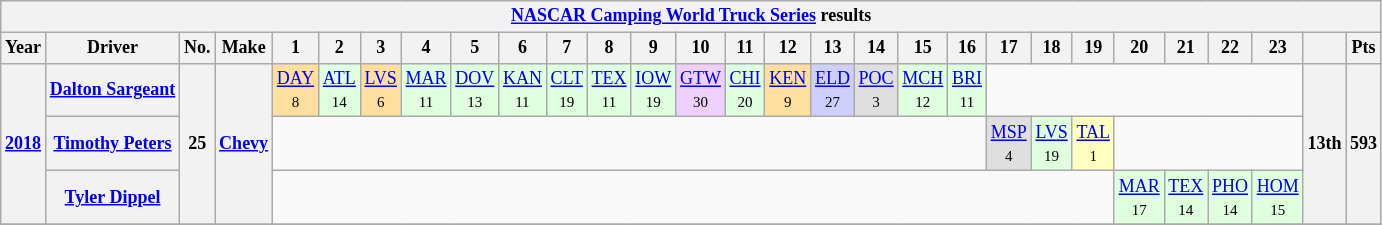<table class="wikitable mw-collapsible mw-collapsed" style="text-align:center; font-size:75%">
<tr>
<th colspan="45"><a href='#'>NASCAR Camping World Truck Series</a> results</th>
</tr>
<tr>
<th>Year</th>
<th>Driver</th>
<th>No.</th>
<th>Make</th>
<th>1</th>
<th>2</th>
<th>3</th>
<th>4</th>
<th>5</th>
<th>6</th>
<th>7</th>
<th>8</th>
<th>9</th>
<th>10</th>
<th>11</th>
<th>12</th>
<th>13</th>
<th>14</th>
<th>15</th>
<th>16</th>
<th>17</th>
<th>18</th>
<th>19</th>
<th>20</th>
<th>21</th>
<th>22</th>
<th>23</th>
<th></th>
<th>Pts</th>
</tr>
<tr>
<th Rowspan=3><a href='#'>2018</a></th>
<th><a href='#'>Dalton Sargeant</a></th>
<th Rowspan=3>25</th>
<th Rowspan=3><a href='#'>Chevy</a></th>
<td style="background:#FFDF9F;"><a href='#'>DAY</a><br><small>8</small></td>
<td style="background:#DFFFDF;"><a href='#'>ATL</a><br><small>14</small></td>
<td style="background:#FFDF9F;"><a href='#'>LVS</a><br><small>6</small></td>
<td style="background:#DFFFDF;"><a href='#'>MAR</a><br><small>11</small></td>
<td style="background:#DFFFDF;"><a href='#'>DOV</a><br><small>13</small></td>
<td style="background:#DFFFDF;"><a href='#'>KAN</a><br><small>11</small></td>
<td style="background:#DFFFDF;"><a href='#'>CLT</a><br><small>19</small></td>
<td style="background:#DFFFDF;"><a href='#'>TEX</a><br><small>11</small></td>
<td style="background:#DFFFDF;"><a href='#'>IOW</a><br><small>19</small></td>
<td style="background:#EFCFFF;"><a href='#'>GTW</a><br><small>30</small></td>
<td style="background:#DFFFDF;"><a href='#'>CHI</a><br><small>20</small></td>
<td style="background:#FFDF9F;"><a href='#'>KEN</a><br><small>9</small></td>
<td style="background:#CFCFFF;"><a href='#'>ELD</a><br><small>27</small></td>
<td style="background:#DFDFDF;"><a href='#'>POC</a><br><small>3</small></td>
<td style="background:#DFFFDF;"><a href='#'>MCH</a><br><small>12</small></td>
<td style="background:#DFFFDF;"><a href='#'>BRI</a><br><small>11</small></td>
<td colspan=7></td>
<th Rowspan=3>13th</th>
<th Rowspan=3>593</th>
</tr>
<tr>
<th><a href='#'>Timothy Peters</a></th>
<td colspan=16></td>
<td style="background:#DFDFDF;"><a href='#'>MSP</a><br><small>4</small></td>
<td style="background:#DFFFDF;"><a href='#'>LVS</a><br><small>19</small></td>
<td style="background:#FFFFBF;"><a href='#'>TAL</a><br><small>1</small></td>
<td colspan=4></td>
</tr>
<tr>
<th><a href='#'>Tyler Dippel</a></th>
<td colspan=19></td>
<td style="background:#DFFFDF;"><a href='#'>MAR</a><br><small>17</small></td>
<td style="background:#DFFFDF;"><a href='#'>TEX</a><br><small>14</small></td>
<td style="background:#DFFFDF;"><a href='#'>PHO</a><br><small>14</small></td>
<td style="background:#DFFFDF;"><a href='#'>HOM</a><br><small>15</small></td>
</tr>
<tr>
</tr>
</table>
